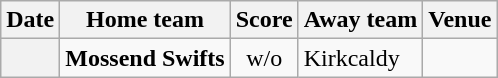<table class="wikitable football-result-list" style="max-width: 80em; text-align: center">
<tr>
<th scope="col">Date</th>
<th scope="col">Home team</th>
<th scope="col">Score</th>
<th scope="col">Away team</th>
<th scope="col">Venue</th>
</tr>
<tr>
<th scope="row"></th>
<td align=right><strong>Mossend Swifts</strong></td>
<td>w/o</td>
<td align=left>Kirkcaldy</td>
<td></td>
</tr>
</table>
